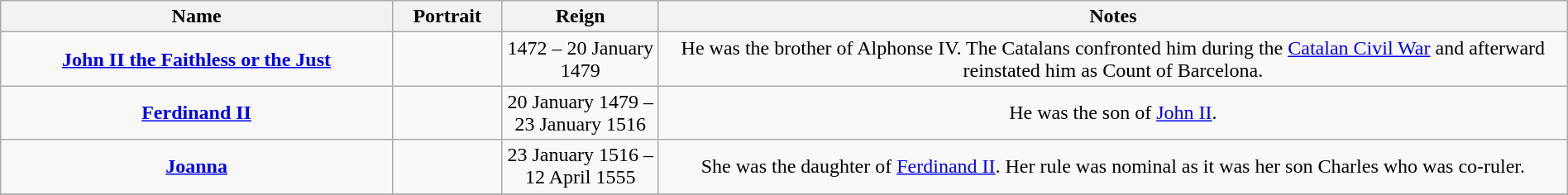<table style="text-align:center; width:100%" class="wikitable">
<tr>
<th width=25%>Name</th>
<th width=105px>Portrait</th>
<th width=10%>Reign</th>
<th width=58%>Notes</th>
</tr>
<tr>
<td><strong><a href='#'>John II the Faithless or the Just</a></strong></td>
<td></td>
<td>1472 – 20 January 1479</td>
<td>He was the brother of Alphonse IV. The Catalans confronted him during the <a href='#'>Catalan Civil War</a> and afterward reinstated him as Count of Barcelona.</td>
</tr>
<tr>
<td><strong><a href='#'>Ferdinand II</a></strong></td>
<td></td>
<td>20 January 1479 – 23 January 1516</td>
<td>He was the son of <a href='#'>John II</a>.</td>
</tr>
<tr>
<td><strong><a href='#'>Joanna</a></strong></td>
<td></td>
<td>23 January 1516 – 12 April 1555</td>
<td>She was the daughter of <a href='#'>Ferdinand II</a>. Her rule was nominal as it was her son Charles who was co-ruler.</td>
</tr>
<tr>
</tr>
</table>
